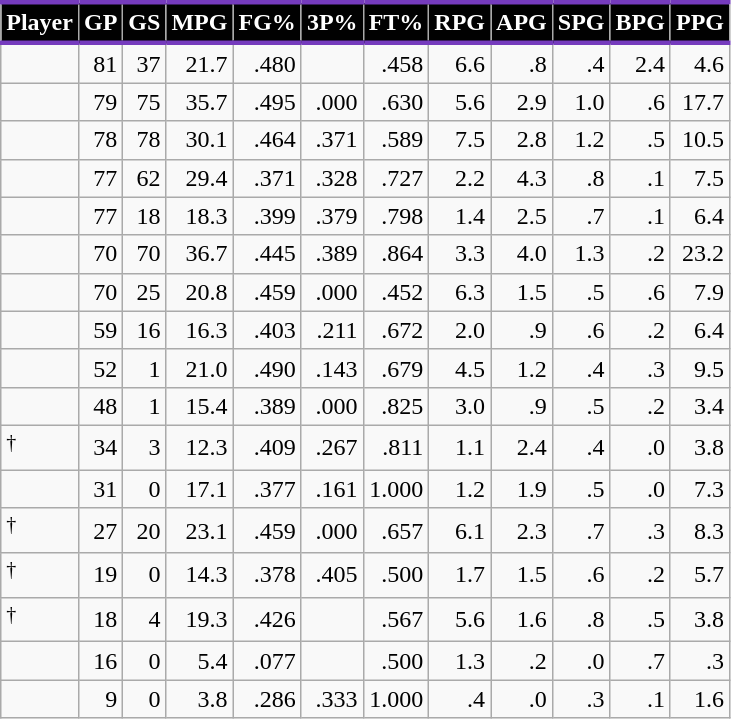<table class="wikitable sortable" style="text-align:right;">
<tr>
<th style="background:#010101; color:#FFFFFF; border-top:#753BBD 3px solid; border-bottom:#753BBD 3px solid;">Player</th>
<th style="background:#010101; color:#FFFFFF; border-top:#753BBD 3px solid; border-bottom:#753BBD 3px solid;">GP</th>
<th style="background:#010101; color:#FFFFFF; border-top:#753BBD 3px solid; border-bottom:#753BBD 3px solid;">GS</th>
<th style="background:#010101; color:#FFFFFF; border-top:#753BBD 3px solid; border-bottom:#753BBD 3px solid;">MPG</th>
<th style="background:#010101; color:#FFFFFF; border-top:#753BBD 3px solid; border-bottom:#753BBD 3px solid;">FG%</th>
<th style="background:#010101; color:#FFFFFF; border-top:#753BBD 3px solid; border-bottom:#753BBD 3px solid;">3P%</th>
<th style="background:#010101; color:#FFFFFF; border-top:#753BBD 3px solid; border-bottom:#753BBD 3px solid;">FT%</th>
<th style="background:#010101; color:#FFFFFF; border-top:#753BBD 3px solid; border-bottom:#753BBD 3px solid;">RPG</th>
<th style="background:#010101; color:#FFFFFF; border-top:#753BBD 3px solid; border-bottom:#753BBD 3px solid;">APG</th>
<th style="background:#010101; color:#FFFFFF; border-top:#753BBD 3px solid; border-bottom:#753BBD 3px solid;">SPG</th>
<th style="background:#010101; color:#FFFFFF; border-top:#753BBD 3px solid; border-bottom:#753BBD 3px solid;">BPG</th>
<th style="background:#010101; color:#FFFFFF; border-top:#753BBD 3px solid; border-bottom:#753BBD 3px solid;">PPG</th>
</tr>
<tr>
<td style="text-align:left;"></td>
<td>81</td>
<td>37</td>
<td>21.7</td>
<td>.480</td>
<td></td>
<td>.458</td>
<td>6.6</td>
<td>.8</td>
<td>.4</td>
<td>2.4</td>
<td>4.6</td>
</tr>
<tr>
<td style="text-align:left;"></td>
<td>79</td>
<td>75</td>
<td>35.7</td>
<td>.495</td>
<td>.000</td>
<td>.630</td>
<td>5.6</td>
<td>2.9</td>
<td>1.0</td>
<td>.6</td>
<td>17.7</td>
</tr>
<tr>
<td style="text-align:left;"></td>
<td>78</td>
<td>78</td>
<td>30.1</td>
<td>.464</td>
<td>.371</td>
<td>.589</td>
<td>7.5</td>
<td>2.8</td>
<td>1.2</td>
<td>.5</td>
<td>10.5</td>
</tr>
<tr>
<td style="text-align:left;"></td>
<td>77</td>
<td>62</td>
<td>29.4</td>
<td>.371</td>
<td>.328</td>
<td>.727</td>
<td>2.2</td>
<td>4.3</td>
<td>.8</td>
<td>.1</td>
<td>7.5</td>
</tr>
<tr>
<td style="text-align:left;"></td>
<td>77</td>
<td>18</td>
<td>18.3</td>
<td>.399</td>
<td>.379</td>
<td>.798</td>
<td>1.4</td>
<td>2.5</td>
<td>.7</td>
<td>.1</td>
<td>6.4</td>
</tr>
<tr>
<td style="text-align:left;"></td>
<td>70</td>
<td>70</td>
<td>36.7</td>
<td>.445</td>
<td>.389</td>
<td>.864</td>
<td>3.3</td>
<td>4.0</td>
<td>1.3</td>
<td>.2</td>
<td>23.2</td>
</tr>
<tr>
<td style="text-align:left;"></td>
<td>70</td>
<td>25</td>
<td>20.8</td>
<td>.459</td>
<td>.000</td>
<td>.452</td>
<td>6.3</td>
<td>1.5</td>
<td>.5</td>
<td>.6</td>
<td>7.9</td>
</tr>
<tr>
<td style="text-align:left;"></td>
<td>59</td>
<td>16</td>
<td>16.3</td>
<td>.403</td>
<td>.211</td>
<td>.672</td>
<td>2.0</td>
<td>.9</td>
<td>.6</td>
<td>.2</td>
<td>6.4</td>
</tr>
<tr>
<td style="text-align:left;"></td>
<td>52</td>
<td>1</td>
<td>21.0</td>
<td>.490</td>
<td>.143</td>
<td>.679</td>
<td>4.5</td>
<td>1.2</td>
<td>.4</td>
<td>.3</td>
<td>9.5</td>
</tr>
<tr>
<td style="text-align:left;"></td>
<td>48</td>
<td>1</td>
<td>15.4</td>
<td>.389</td>
<td>.000</td>
<td>.825</td>
<td>3.0</td>
<td>.9</td>
<td>.5</td>
<td>.2</td>
<td>3.4</td>
</tr>
<tr>
<td style="text-align:left;"><sup>†</sup></td>
<td>34</td>
<td>3</td>
<td>12.3</td>
<td>.409</td>
<td>.267</td>
<td>.811</td>
<td>1.1</td>
<td>2.4</td>
<td>.4</td>
<td>.0</td>
<td>3.8</td>
</tr>
<tr>
<td style="text-align:left;"></td>
<td>31</td>
<td>0</td>
<td>17.1</td>
<td>.377</td>
<td>.161</td>
<td>1.000</td>
<td>1.2</td>
<td>1.9</td>
<td>.5</td>
<td>.0</td>
<td>7.3</td>
</tr>
<tr>
<td style="text-align:left;"><sup>†</sup></td>
<td>27</td>
<td>20</td>
<td>23.1</td>
<td>.459</td>
<td>.000</td>
<td>.657</td>
<td>6.1</td>
<td>2.3</td>
<td>.7</td>
<td>.3</td>
<td>8.3</td>
</tr>
<tr>
<td style="text-align:left;"><sup>†</sup></td>
<td>19</td>
<td>0</td>
<td>14.3</td>
<td>.378</td>
<td>.405</td>
<td>.500</td>
<td>1.7</td>
<td>1.5</td>
<td>.6</td>
<td>.2</td>
<td>5.7</td>
</tr>
<tr>
<td style="text-align:left;"><sup>†</sup></td>
<td>18</td>
<td>4</td>
<td>19.3</td>
<td>.426</td>
<td></td>
<td>.567</td>
<td>5.6</td>
<td>1.6</td>
<td>.8</td>
<td>.5</td>
<td>3.8</td>
</tr>
<tr>
<td style="text-align:left;"></td>
<td>16</td>
<td>0</td>
<td>5.4</td>
<td>.077</td>
<td></td>
<td>.500</td>
<td>1.3</td>
<td>.2</td>
<td>.0</td>
<td>.7</td>
<td>.3</td>
</tr>
<tr>
<td style="text-align:left;"></td>
<td>9</td>
<td>0</td>
<td>3.8</td>
<td>.286</td>
<td>.333</td>
<td>1.000</td>
<td>.4</td>
<td>.0</td>
<td>.3</td>
<td>.1</td>
<td>1.6</td>
</tr>
</table>
